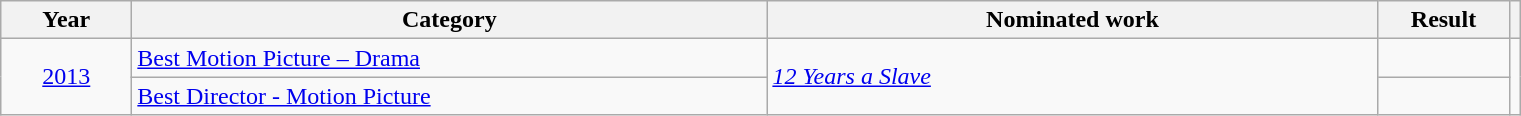<table class=wikitable>
<tr>
<th scope="col" style="width:5em;">Year</th>
<th scope="col" style="width:26em;">Category</th>
<th scope="col" style="width:25em;">Nominated work</th>
<th scope="col" style="width:5em;">Result</th>
<th></th>
</tr>
<tr>
<td style="text-align:center;", rowspan=2><a href='#'>2013</a></td>
<td><a href='#'>Best Motion Picture – Drama</a></td>
<td rowspan=2><em><a href='#'>12 Years a Slave</a></em></td>
<td></td>
<td rowspan=2></td>
</tr>
<tr>
<td><a href='#'>Best Director - Motion Picture</a></td>
<td></td>
</tr>
</table>
